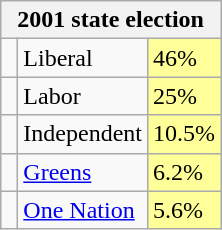<table class="wikitable">
<tr>
<th colspan = 3>2001 state election</th>
</tr>
<tr>
<td> </td>
<td>Liberal</td>
<td bgcolor="FFFF99">46%</td>
</tr>
<tr>
<td> </td>
<td>Labor</td>
<td bgcolor="FFFF99">25%</td>
</tr>
<tr>
<td> </td>
<td>Independent</td>
<td bgcolor="FFFF99">10.5%</td>
</tr>
<tr>
<td> </td>
<td><a href='#'>Greens</a></td>
<td bgcolor="FFFF99">6.2%</td>
</tr>
<tr>
<td> </td>
<td><a href='#'>One Nation</a></td>
<td bgcolor="FFFF99">5.6%</td>
</tr>
</table>
